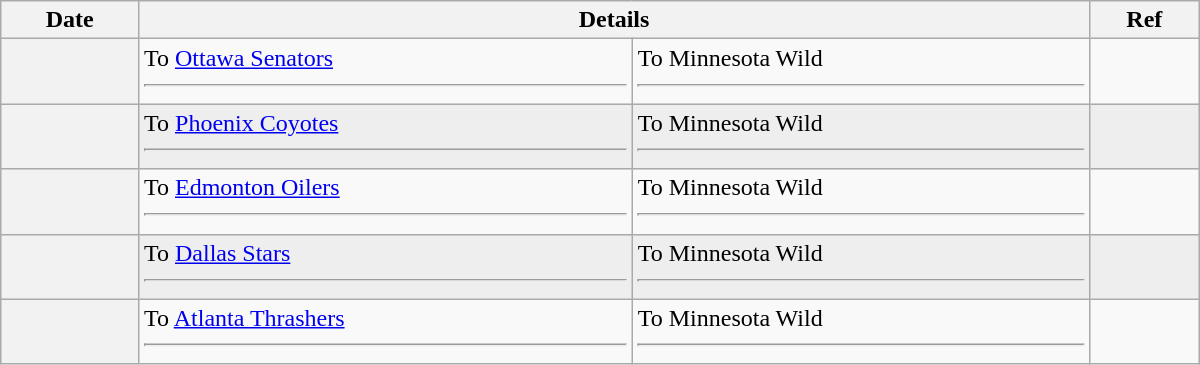<table class="wikitable plainrowheaders" style="width: 50em;">
<tr>
<th scope="col">Date</th>
<th scope="col" colspan="2">Details</th>
<th scope="col">Ref</th>
</tr>
<tr>
<th scope="row"></th>
<td valign="top">To <a href='#'>Ottawa Senators</a> <hr></td>
<td valign="top">To Minnesota Wild <hr></td>
<td></td>
</tr>
<tr bgcolor="#eeeeee">
<th scope="row"></th>
<td valign="top">To <a href='#'>Phoenix Coyotes</a> <hr></td>
<td valign="top">To Minnesota Wild <hr></td>
<td></td>
</tr>
<tr>
<th scope="row"></th>
<td valign="top">To <a href='#'>Edmonton Oilers</a> <hr></td>
<td valign="top">To Minnesota Wild <hr></td>
<td></td>
</tr>
<tr bgcolor="#eeeeee">
<th scope="row"></th>
<td valign="top">To <a href='#'>Dallas Stars</a> <hr></td>
<td valign="top">To Minnesota Wild <hr></td>
<td></td>
</tr>
<tr>
<th scope="row"></th>
<td valign="top">To <a href='#'>Atlanta Thrashers</a> <hr></td>
<td valign="top">To Minnesota Wild <hr></td>
<td></td>
</tr>
</table>
